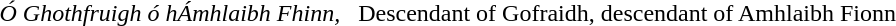<table>
<tr>
<td><em>Ó Ghothfruigh ó hÁmhlaibh Fhinn,  </em></td>
<td>Descendant of Gofraidh, descendant of Amhlaibh Fionn</td>
</tr>
<tr>
</tr>
</table>
